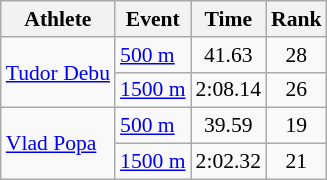<table class="wikitable" style="font-size:90%">
<tr>
<th>Athlete</th>
<th>Event</th>
<th>Time</th>
<th>Rank</th>
</tr>
<tr align=center>
<td align=left rowspan=2><a href='#'>Tudor Debu</a></td>
<td align=left><a href='#'>500 m</a></td>
<td>41.63</td>
<td>28</td>
</tr>
<tr align=center>
<td align=left><a href='#'>1500 m</a></td>
<td>2:08.14</td>
<td>26</td>
</tr>
<tr align=center>
<td align=left rowspan=2><a href='#'>Vlad Popa</a></td>
<td align=left><a href='#'>500 m</a></td>
<td>39.59</td>
<td>19</td>
</tr>
<tr align=center>
<td align=left><a href='#'>1500 m</a></td>
<td>2:02.32</td>
<td>21</td>
</tr>
</table>
